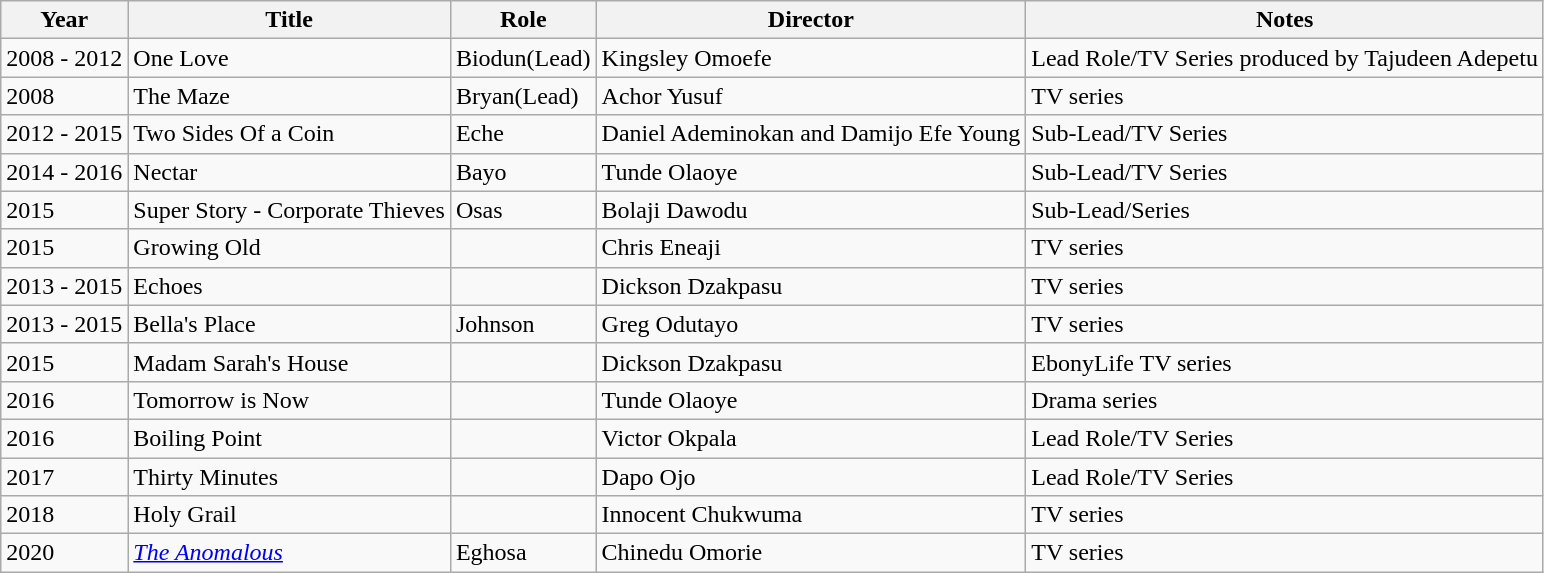<table class="wikitable">
<tr>
<th>Year</th>
<th>Title</th>
<th>Role</th>
<th>Director</th>
<th>Notes</th>
</tr>
<tr>
<td>2008 - 2012</td>
<td>One Love</td>
<td>Biodun(Lead)</td>
<td>Kingsley Omoefe</td>
<td>Lead Role/TV Series produced by Tajudeen Adepetu</td>
</tr>
<tr>
<td>2008</td>
<td>The Maze</td>
<td>Bryan(Lead)</td>
<td>Achor Yusuf</td>
<td>TV series</td>
</tr>
<tr>
<td>2012 - 2015</td>
<td>Two Sides Of a Coin</td>
<td>Eche</td>
<td>Daniel Ademinokan and Damijo Efe Young</td>
<td>Sub-Lead/TV Series</td>
</tr>
<tr>
<td>2014 - 2016</td>
<td>Nectar</td>
<td>Bayo</td>
<td>Tunde Olaoye</td>
<td>Sub-Lead/TV Series</td>
</tr>
<tr>
<td>2015</td>
<td>Super Story - Corporate Thieves</td>
<td>Osas</td>
<td>Bolaji Dawodu</td>
<td>Sub-Lead/Series</td>
</tr>
<tr>
<td>2015</td>
<td>Growing Old</td>
<td></td>
<td>Chris Eneaji</td>
<td>TV series</td>
</tr>
<tr>
<td>2013 - 2015</td>
<td>Echoes</td>
<td></td>
<td>Dickson Dzakpasu</td>
<td>TV series</td>
</tr>
<tr>
<td>2013 - 2015</td>
<td>Bella's Place</td>
<td>Johnson</td>
<td>Greg Odutayo</td>
<td>TV series</td>
</tr>
<tr>
<td>2015</td>
<td>Madam Sarah's House</td>
<td></td>
<td>Dickson Dzakpasu</td>
<td>EbonyLife TV series</td>
</tr>
<tr>
<td>2016</td>
<td>Tomorrow is Now</td>
<td></td>
<td>Tunde Olaoye</td>
<td>Drama series</td>
</tr>
<tr>
<td>2016</td>
<td>Boiling Point</td>
<td></td>
<td>Victor Okpala</td>
<td>Lead Role/TV Series</td>
</tr>
<tr>
<td>2017</td>
<td>Thirty Minutes</td>
<td></td>
<td>Dapo Ojo</td>
<td>Lead Role/TV Series</td>
</tr>
<tr>
<td>2018</td>
<td>Holy Grail</td>
<td></td>
<td>Innocent Chukwuma</td>
<td>TV series</td>
</tr>
<tr>
<td>2020</td>
<td><a href='#'><em>The Anomalous</em></a></td>
<td>Eghosa</td>
<td>Chinedu Omorie</td>
<td>TV series</td>
</tr>
</table>
